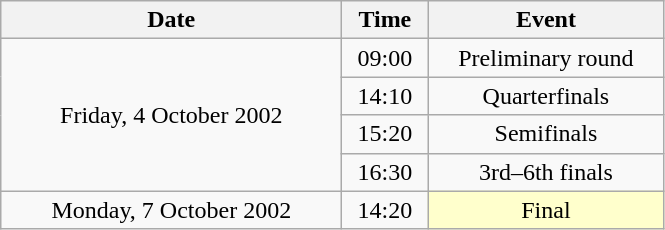<table class = "wikitable" style="text-align:center;">
<tr>
<th width=220>Date</th>
<th width=50>Time</th>
<th width=150>Event</th>
</tr>
<tr>
<td rowspan=4>Friday, 4 October 2002</td>
<td>09:00</td>
<td>Preliminary round</td>
</tr>
<tr>
<td>14:10</td>
<td>Quarterfinals</td>
</tr>
<tr>
<td>15:20</td>
<td>Semifinals</td>
</tr>
<tr>
<td>16:30</td>
<td>3rd–6th finals</td>
</tr>
<tr>
<td>Monday, 7 October 2002</td>
<td>14:20</td>
<td bgcolor=ffffcc>Final</td>
</tr>
</table>
